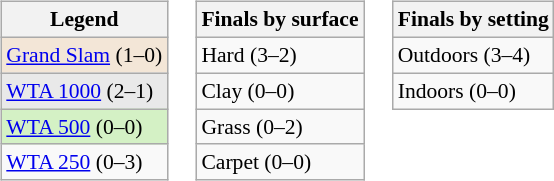<table>
<tr valign=top>
<td><br><table class=wikitable style=font-size:90%>
<tr>
<th>Legend</th>
</tr>
<tr style=background:#f3e6d7>
<td><a href='#'>Grand Slam</a> (1–0)</td>
</tr>
<tr style=background:#e9e9e9>
<td><a href='#'>WTA 1000</a> (2–1)</td>
</tr>
<tr style=background:#d4f1c5>
<td><a href='#'>WTA 500</a> (0–0)</td>
</tr>
<tr>
<td><a href='#'>WTA 250</a> (0–3)</td>
</tr>
</table>
</td>
<td><br><table class=wikitable style=font-size:90%>
<tr>
<th>Finals by surface</th>
</tr>
<tr>
<td>Hard (3–2)</td>
</tr>
<tr>
<td>Clay (0–0)</td>
</tr>
<tr>
<td>Grass (0–2)</td>
</tr>
<tr>
<td>Carpet (0–0)</td>
</tr>
</table>
</td>
<td><br><table class=wikitable style=font-size:90%>
<tr>
<th>Finals by setting</th>
</tr>
<tr>
<td>Outdoors (3–4)</td>
</tr>
<tr>
<td>Indoors (0–0)</td>
</tr>
</table>
</td>
</tr>
</table>
